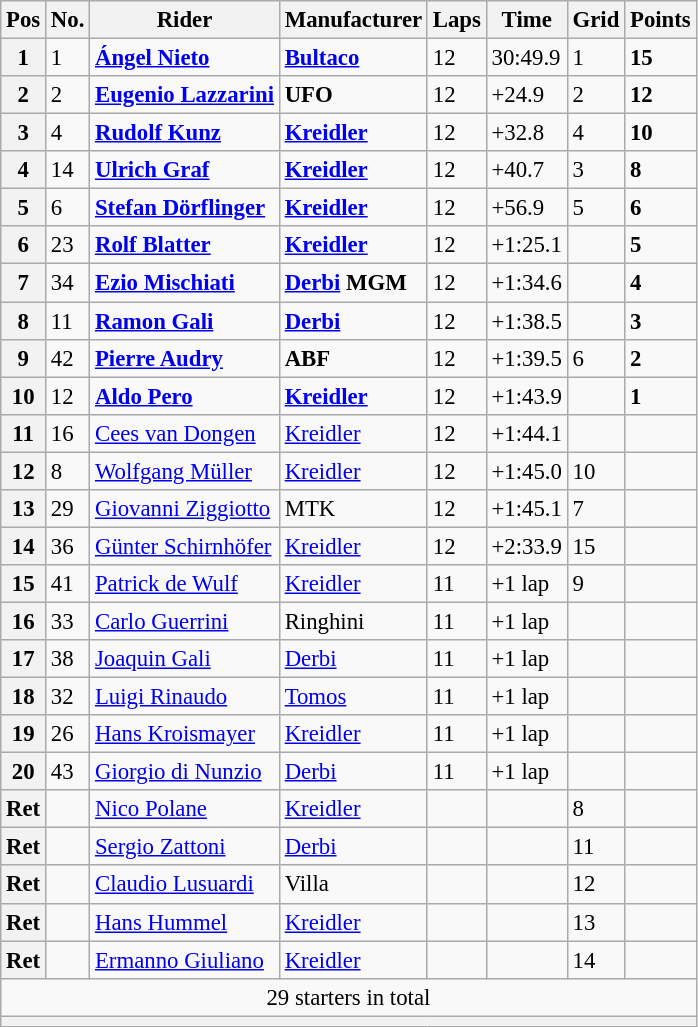<table class="wikitable" style="font-size: 95%;">
<tr>
<th>Pos</th>
<th>No.</th>
<th>Rider</th>
<th>Manufacturer</th>
<th>Laps</th>
<th>Time</th>
<th>Grid</th>
<th>Points</th>
</tr>
<tr>
<th>1</th>
<td>1</td>
<td> <strong><a href='#'>Ángel Nieto</a></strong></td>
<td><strong><a href='#'>Bultaco</a></strong></td>
<td>12</td>
<td>30:49.9</td>
<td>1</td>
<td><strong>15</strong></td>
</tr>
<tr>
<th>2</th>
<td>2</td>
<td> <strong><a href='#'>Eugenio Lazzarini</a></strong></td>
<td><strong>UFO</strong></td>
<td>12</td>
<td>+24.9</td>
<td>2</td>
<td><strong>12</strong></td>
</tr>
<tr>
<th>3</th>
<td>4</td>
<td> <strong><a href='#'>Rudolf Kunz</a></strong></td>
<td><strong><a href='#'>Kreidler</a></strong></td>
<td>12</td>
<td>+32.8</td>
<td>4</td>
<td><strong>10</strong></td>
</tr>
<tr>
<th>4</th>
<td>14</td>
<td> <strong><a href='#'>Ulrich Graf</a></strong></td>
<td><strong><a href='#'>Kreidler</a></strong></td>
<td>12</td>
<td>+40.7</td>
<td>3</td>
<td><strong>8</strong></td>
</tr>
<tr>
<th>5</th>
<td>6</td>
<td> <strong><a href='#'>Stefan Dörflinger</a></strong></td>
<td><strong><a href='#'>Kreidler</a></strong></td>
<td>12</td>
<td>+56.9</td>
<td>5</td>
<td><strong>6</strong></td>
</tr>
<tr>
<th>6</th>
<td>23</td>
<td> <strong><a href='#'>Rolf Blatter</a></strong></td>
<td><strong><a href='#'>Kreidler</a></strong></td>
<td>12</td>
<td>+1:25.1</td>
<td></td>
<td><strong>5</strong></td>
</tr>
<tr>
<th>7</th>
<td>34</td>
<td> <strong><a href='#'>Ezio Mischiati</a></strong></td>
<td><strong><a href='#'>Derbi</a> MGM</strong></td>
<td>12</td>
<td>+1:34.6</td>
<td></td>
<td><strong>4</strong></td>
</tr>
<tr>
<th>8</th>
<td>11</td>
<td> <strong><a href='#'>Ramon Gali</a></strong></td>
<td><strong><a href='#'>Derbi</a></strong></td>
<td>12</td>
<td>+1:38.5</td>
<td></td>
<td><strong>3</strong></td>
</tr>
<tr>
<th>9</th>
<td>42</td>
<td> <strong><a href='#'>Pierre Audry</a></strong></td>
<td><strong>ABF</strong></td>
<td>12</td>
<td>+1:39.5</td>
<td>6</td>
<td><strong>2</strong></td>
</tr>
<tr>
<th>10</th>
<td>12</td>
<td> <strong><a href='#'>Aldo Pero</a></strong></td>
<td><strong><a href='#'>Kreidler</a></strong></td>
<td>12</td>
<td>+1:43.9</td>
<td></td>
<td><strong>1</strong></td>
</tr>
<tr>
<th>11</th>
<td>16</td>
<td> <a href='#'>Cees van Dongen</a></td>
<td><a href='#'>Kreidler</a></td>
<td>12</td>
<td>+1:44.1</td>
<td></td>
<td></td>
</tr>
<tr>
<th>12</th>
<td>8</td>
<td> <a href='#'>Wolfgang Müller</a></td>
<td><a href='#'>Kreidler</a></td>
<td>12</td>
<td>+1:45.0</td>
<td>10</td>
<td></td>
</tr>
<tr>
<th>13</th>
<td>29</td>
<td> <a href='#'>Giovanni Ziggiotto</a></td>
<td>MTK</td>
<td>12</td>
<td>+1:45.1</td>
<td>7</td>
<td></td>
</tr>
<tr>
<th>14</th>
<td>36</td>
<td> <a href='#'>Günter Schirnhöfer</a></td>
<td><a href='#'>Kreidler</a></td>
<td>12</td>
<td>+2:33.9</td>
<td>15</td>
<td></td>
</tr>
<tr>
<th>15</th>
<td>41</td>
<td> <a href='#'>Patrick de Wulf</a></td>
<td><a href='#'>Kreidler</a></td>
<td>11</td>
<td>+1 lap</td>
<td>9</td>
<td></td>
</tr>
<tr>
<th>16</th>
<td>33</td>
<td> <a href='#'>Carlo Guerrini</a></td>
<td>Ringhini</td>
<td>11</td>
<td>+1 lap</td>
<td></td>
<td></td>
</tr>
<tr>
<th>17</th>
<td>38</td>
<td> <a href='#'>Joaquin Gali</a></td>
<td><a href='#'>Derbi</a></td>
<td>11</td>
<td>+1 lap</td>
<td></td>
<td></td>
</tr>
<tr>
<th>18</th>
<td>32</td>
<td> <a href='#'>Luigi Rinaudo</a></td>
<td><a href='#'>Tomos</a></td>
<td>11</td>
<td>+1 lap</td>
<td></td>
<td></td>
</tr>
<tr>
<th>19</th>
<td>26</td>
<td> <a href='#'>Hans Kroismayer</a></td>
<td><a href='#'>Kreidler</a></td>
<td>11</td>
<td>+1 lap</td>
<td></td>
<td></td>
</tr>
<tr>
<th>20</th>
<td>43</td>
<td> <a href='#'>Giorgio di Nunzio</a></td>
<td><a href='#'>Derbi</a></td>
<td>11</td>
<td>+1 lap</td>
<td></td>
<td></td>
</tr>
<tr>
<th>Ret</th>
<td></td>
<td> <a href='#'>Nico Polane</a></td>
<td><a href='#'>Kreidler</a></td>
<td></td>
<td></td>
<td>8</td>
<td></td>
</tr>
<tr>
<th>Ret</th>
<td></td>
<td> <a href='#'>Sergio Zattoni</a></td>
<td><a href='#'>Derbi</a></td>
<td></td>
<td></td>
<td>11</td>
<td></td>
</tr>
<tr>
<th>Ret</th>
<td></td>
<td> <a href='#'>Claudio Lusuardi</a></td>
<td>Villa</td>
<td></td>
<td></td>
<td>12</td>
<td></td>
</tr>
<tr>
<th>Ret</th>
<td></td>
<td> <a href='#'>Hans Hummel</a></td>
<td><a href='#'>Kreidler</a></td>
<td></td>
<td></td>
<td>13</td>
<td></td>
</tr>
<tr>
<th>Ret</th>
<td></td>
<td> <a href='#'>Ermanno Giuliano</a></td>
<td><a href='#'>Kreidler</a></td>
<td></td>
<td></td>
<td>14</td>
<td></td>
</tr>
<tr>
<td colspan=8 align=center>29 starters in total</td>
</tr>
<tr>
<th colspan=8></th>
</tr>
</table>
